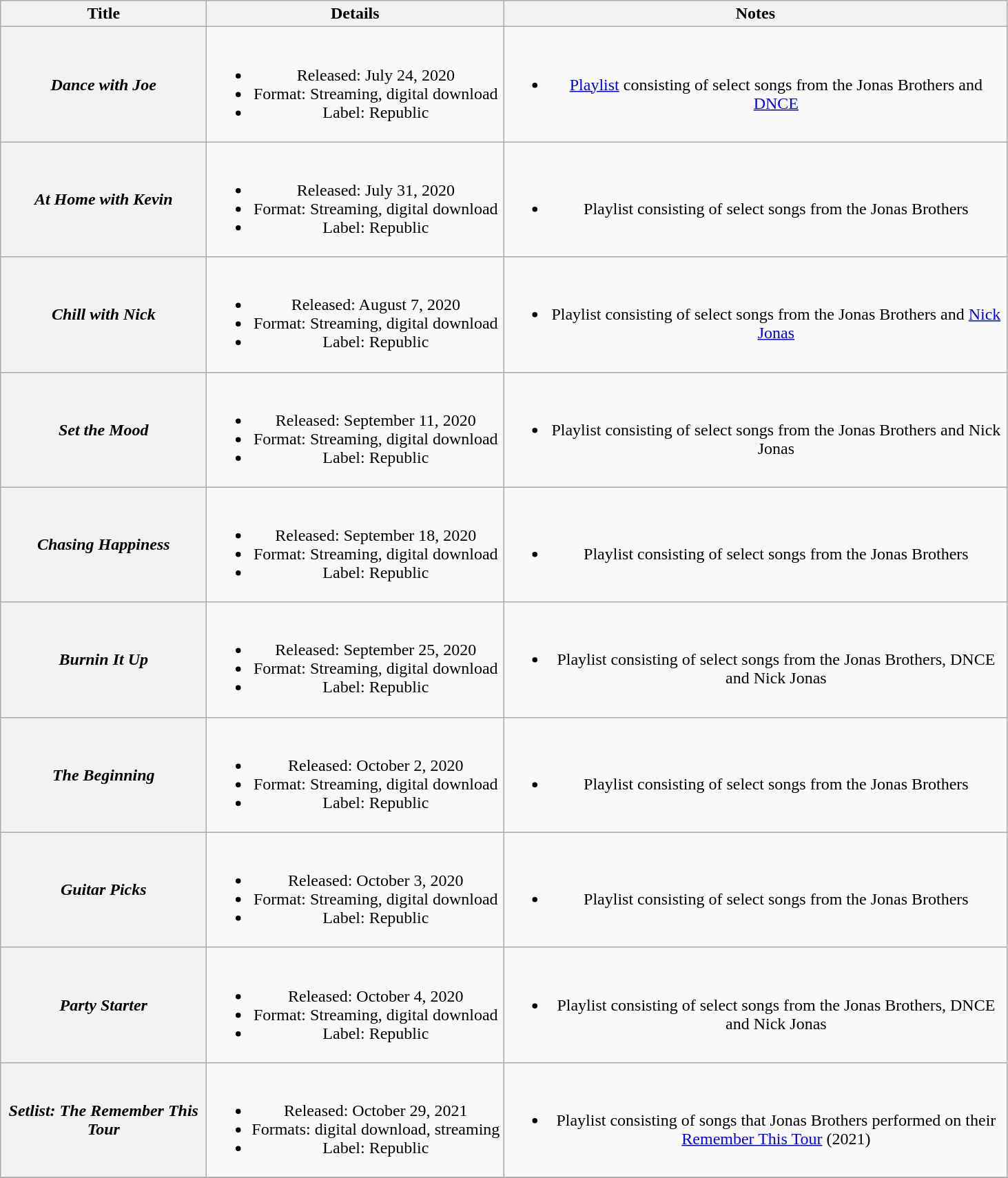<table class="wikitable plainrowheaders" style="text-align:center;" border="1">
<tr>
<th scope="col" style="width:12em;">Title</th>
<th scope="col">Details</th>
<th scope="col" style="width:30em;">Notes</th>
</tr>
<tr>
<th scope="row"><em>Dance with Joe</em></th>
<td><br><ul><li>Released: July 24, 2020</li><li>Format: Streaming, digital download</li><li>Label: Republic</li></ul></td>
<td><br><ul><li><a href='#'>Playlist</a> consisting of select songs from the Jonas Brothers and <a href='#'>DNCE</a></li></ul></td>
</tr>
<tr>
<th scope="row"><em>At Home with Kevin</em></th>
<td><br><ul><li>Released: July 31, 2020</li><li>Format: Streaming, digital download</li><li>Label: Republic</li></ul></td>
<td><br><ul><li>Playlist consisting of select songs from the Jonas Brothers</li></ul></td>
</tr>
<tr>
<th scope="row"><em>Chill with Nick</em></th>
<td><br><ul><li>Released: August 7, 2020</li><li>Format: Streaming, digital download</li><li>Label: Republic</li></ul></td>
<td><br><ul><li>Playlist consisting of select songs from the Jonas Brothers and <a href='#'>Nick Jonas</a></li></ul></td>
</tr>
<tr>
<th scope="row"><em>Set the Mood</em></th>
<td><br><ul><li>Released: September 11, 2020</li><li>Format: Streaming, digital download</li><li>Label: Republic</li></ul></td>
<td><br><ul><li>Playlist consisting of select songs from the Jonas Brothers and Nick Jonas</li></ul></td>
</tr>
<tr>
<th scope="row"><em>Chasing Happiness</em></th>
<td><br><ul><li>Released: September 18, 2020</li><li>Format: Streaming, digital download</li><li>Label: Republic</li></ul></td>
<td><br><ul><li>Playlist consisting of select songs from the Jonas Brothers</li></ul></td>
</tr>
<tr>
<th scope="row"><em>Burnin It Up</em></th>
<td><br><ul><li>Released: September 25, 2020</li><li>Format: Streaming, digital download</li><li>Label: Republic</li></ul></td>
<td><br><ul><li>Playlist consisting of select songs from the Jonas Brothers, DNCE and Nick Jonas</li></ul></td>
</tr>
<tr>
<th scope="row"><em>The Beginning</em></th>
<td><br><ul><li>Released: October 2, 2020</li><li>Format: Streaming, digital download</li><li>Label: Republic</li></ul></td>
<td><br><ul><li>Playlist consisting of select songs from the Jonas Brothers</li></ul></td>
</tr>
<tr>
<th scope="row"><em>Guitar Picks</em></th>
<td><br><ul><li>Released: October 3, 2020</li><li>Format: Streaming, digital download</li><li>Label: Republic</li></ul></td>
<td><br><ul><li>Playlist consisting of select songs from the Jonas Brothers</li></ul></td>
</tr>
<tr>
<th scope="row"><em>Party Starter</em></th>
<td><br><ul><li>Released: October 4, 2020</li><li>Format: Streaming, digital download</li><li>Label: Republic</li></ul></td>
<td><br><ul><li>Playlist consisting of select songs from the Jonas Brothers, DNCE and Nick Jonas</li></ul></td>
</tr>
<tr>
<th scope="row"><em>Setlist: The Remember This Tour</em></th>
<td><br><ul><li>Released: October 29, 2021</li><li>Formats: digital download, streaming</li><li>Label: Republic</li></ul></td>
<td><br><ul><li>Playlist consisting of songs that Jonas Brothers performed on their <a href='#'>Remember This Tour</a> (2021)</li></ul></td>
</tr>
<tr>
</tr>
</table>
